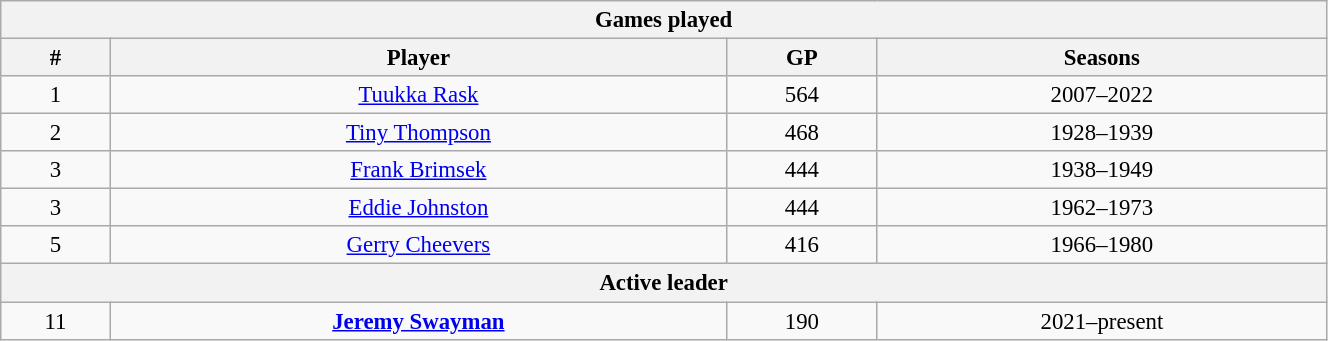<table class="wikitable" style="text-align: center; font-size: 95%" width="70%">
<tr>
<th colspan="4">Games played</th>
</tr>
<tr>
<th>#</th>
<th>Player</th>
<th>GP</th>
<th>Seasons</th>
</tr>
<tr>
<td>1</td>
<td><a href='#'>Tuukka Rask</a></td>
<td>564</td>
<td>2007–2022</td>
</tr>
<tr>
<td>2</td>
<td><a href='#'>Tiny Thompson</a></td>
<td>468</td>
<td>1928–1939</td>
</tr>
<tr>
<td>3</td>
<td><a href='#'>Frank Brimsek</a></td>
<td>444</td>
<td>1938–1949</td>
</tr>
<tr>
<td>3</td>
<td><a href='#'>Eddie Johnston</a></td>
<td>444</td>
<td>1962–1973</td>
</tr>
<tr>
<td>5</td>
<td><a href='#'>Gerry Cheevers</a></td>
<td>416</td>
<td>1966–1980</td>
</tr>
<tr>
<th colspan="4">Active leader</th>
</tr>
<tr>
<td>11</td>
<td><strong><a href='#'>Jeremy Swayman</a></strong></td>
<td>190</td>
<td>2021–present</td>
</tr>
</table>
